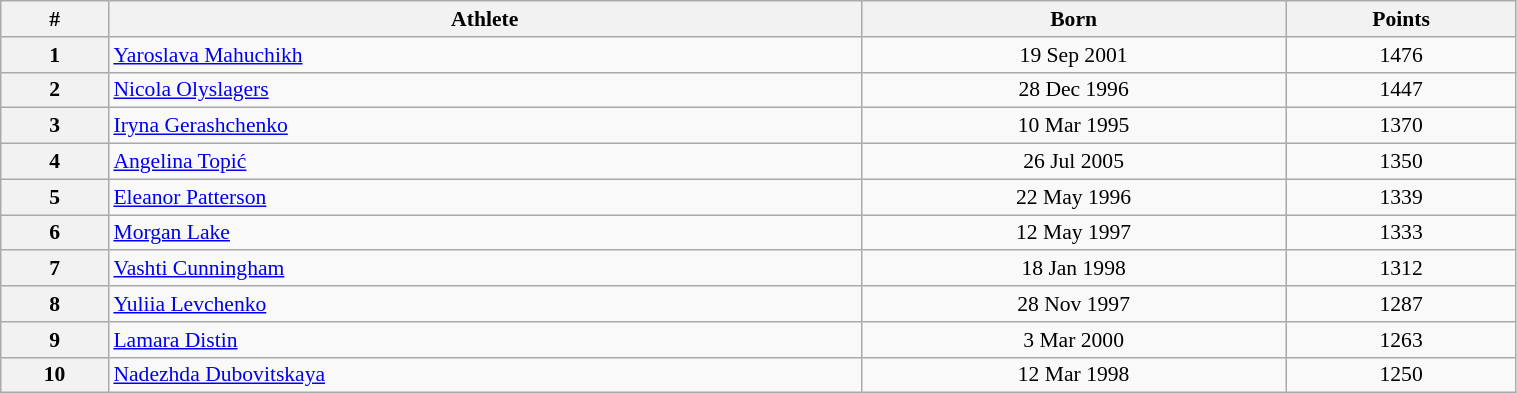<table class="wikitable" width=80% style="font-size:90%; text-align:center;">
<tr>
<th>#</th>
<th>Athlete</th>
<th>Born</th>
<th>Points</th>
</tr>
<tr>
<th>1</th>
<td align=left> <a href='#'>Yaroslava Mahuchikh</a></td>
<td>19 Sep 2001</td>
<td>1476</td>
</tr>
<tr>
<th>2</th>
<td align=left> <a href='#'>Nicola Olyslagers</a></td>
<td>28 Dec 1996</td>
<td>1447</td>
</tr>
<tr>
<th>3</th>
<td align=left> <a href='#'>Iryna Gerashchenko</a></td>
<td>10 Mar 1995</td>
<td>1370</td>
</tr>
<tr>
<th>4</th>
<td align=left> <a href='#'>Angelina Topić</a></td>
<td>26 Jul 2005</td>
<td>1350</td>
</tr>
<tr>
<th>5</th>
<td align=left> <a href='#'>Eleanor Patterson</a></td>
<td>22 May 1996</td>
<td>1339</td>
</tr>
<tr>
<th>6</th>
<td align=left> <a href='#'>Morgan Lake</a></td>
<td>12 May 1997</td>
<td>1333</td>
</tr>
<tr>
<th>7</th>
<td align=left> <a href='#'>Vashti Cunningham</a></td>
<td>18 Jan 1998</td>
<td>1312</td>
</tr>
<tr>
<th>8</th>
<td align=left> <a href='#'>Yuliia Levchenko</a></td>
<td>28 Nov 1997</td>
<td>1287</td>
</tr>
<tr>
<th>9</th>
<td align=left> <a href='#'>Lamara Distin</a></td>
<td>3 Mar 2000</td>
<td>1263</td>
</tr>
<tr>
<th>10</th>
<td align=left> <a href='#'>Nadezhda Dubovitskaya</a></td>
<td>12 Mar 1998</td>
<td>1250</td>
</tr>
</table>
